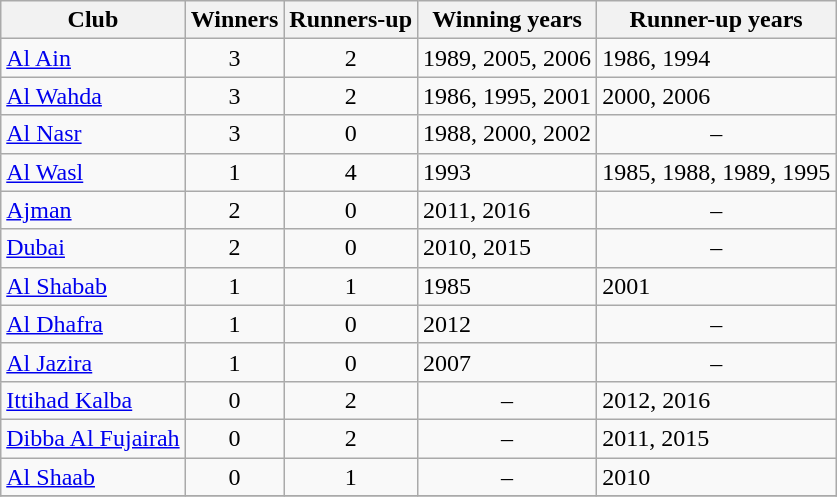<table class="wikitable sortable">
<tr>
<th>Club</th>
<th>Winners</th>
<th>Runners-up</th>
<th>Winning years</th>
<th>Runner-up years</th>
</tr>
<tr>
<td><a href='#'>Al Ain</a></td>
<td align=center>3</td>
<td align=center>2</td>
<td>1989, 2005, 2006</td>
<td>1986, 1994</td>
</tr>
<tr>
<td><a href='#'>Al Wahda</a></td>
<td align=center>3</td>
<td align=center>2</td>
<td>1986, 1995, 2001</td>
<td>2000, 2006</td>
</tr>
<tr>
<td><a href='#'>Al Nasr</a></td>
<td align=center>3</td>
<td align=center>0</td>
<td>1988, 2000, 2002</td>
<td align=center>–</td>
</tr>
<tr>
<td><a href='#'>Al Wasl</a></td>
<td align=center>1</td>
<td align=center>4</td>
<td>1993</td>
<td>1985, 1988, 1989, 1995</td>
</tr>
<tr>
<td><a href='#'>Ajman</a></td>
<td align=center>2</td>
<td align=center>0</td>
<td>2011, 2016</td>
<td align=center>–</td>
</tr>
<tr>
<td><a href='#'>Dubai</a></td>
<td align=center>2</td>
<td align=center>0</td>
<td>2010, 2015</td>
<td align=center>–</td>
</tr>
<tr>
<td><a href='#'>Al Shabab</a></td>
<td align=center>1</td>
<td align=center>1</td>
<td>1985</td>
<td>2001</td>
</tr>
<tr>
<td><a href='#'>Al Dhafra</a></td>
<td align=center>1</td>
<td align=center>0</td>
<td>2012</td>
<td align=center>–</td>
</tr>
<tr>
<td><a href='#'>Al Jazira</a></td>
<td align=center>1</td>
<td align=center>0</td>
<td>2007</td>
<td align=center>–</td>
</tr>
<tr>
<td><a href='#'>Ittihad Kalba</a></td>
<td align=center>0</td>
<td align=center>2</td>
<td align=center>–</td>
<td>2012, 2016</td>
</tr>
<tr>
<td><a href='#'>Dibba Al Fujairah</a></td>
<td align=center>0</td>
<td align=center>2</td>
<td align=center>–</td>
<td>2011, 2015</td>
</tr>
<tr>
<td><a href='#'>Al Shaab</a></td>
<td align=center>0</td>
<td align=center>1</td>
<td align=center>–</td>
<td>2010</td>
</tr>
<tr>
</tr>
</table>
